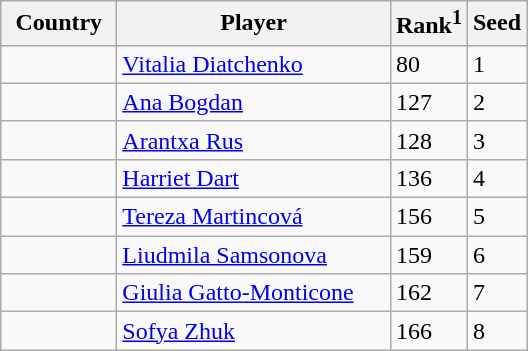<table class="sortable wikitable">
<tr>
<th width="70">Country</th>
<th width="175">Player</th>
<th>Rank<sup>1</sup></th>
<th>Seed</th>
</tr>
<tr>
<td></td>
<td><a href='#'>Vitalia Diatchenko</a></td>
<td>80</td>
<td>1</td>
</tr>
<tr>
<td></td>
<td><a href='#'>Ana Bogdan</a></td>
<td>127</td>
<td>2</td>
</tr>
<tr>
<td></td>
<td><a href='#'>Arantxa Rus</a></td>
<td>128</td>
<td>3</td>
</tr>
<tr>
<td></td>
<td><a href='#'>Harriet Dart</a></td>
<td>136</td>
<td>4</td>
</tr>
<tr>
<td></td>
<td><a href='#'>Tereza Martincová</a></td>
<td>156</td>
<td>5</td>
</tr>
<tr>
<td></td>
<td><a href='#'>Liudmila Samsonova</a></td>
<td>159</td>
<td>6</td>
</tr>
<tr>
<td></td>
<td><a href='#'>Giulia Gatto-Monticone</a></td>
<td>162</td>
<td>7</td>
</tr>
<tr>
<td></td>
<td><a href='#'>Sofya Zhuk</a></td>
<td>166</td>
<td>8</td>
</tr>
</table>
